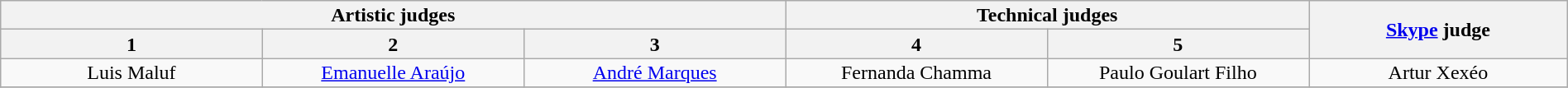<table class="wikitable" style="font-size:100%; line-height:16px; text-align:center" width="100%">
<tr>
<th colspan=3 width="50.0%">Artistic judges</th>
<th colspan=2 width="33.3%">Technical judges</th>
<th rowspan=2 width="16.7%"><a href='#'>Skype</a> judge<br></th>
</tr>
<tr>
<th width="16.7%">1</th>
<th width="16.7%">2</th>
<th width="16.7%">3</th>
<th width="16.7%">4</th>
<th width="16.7%">5</th>
</tr>
<tr>
<td>Luis Maluf</td>
<td><a href='#'>Emanuelle Araújo</a></td>
<td><a href='#'>André Marques</a></td>
<td>Fernanda Chamma</td>
<td>Paulo Goulart Filho</td>
<td>Artur Xexéo</td>
</tr>
<tr>
</tr>
</table>
